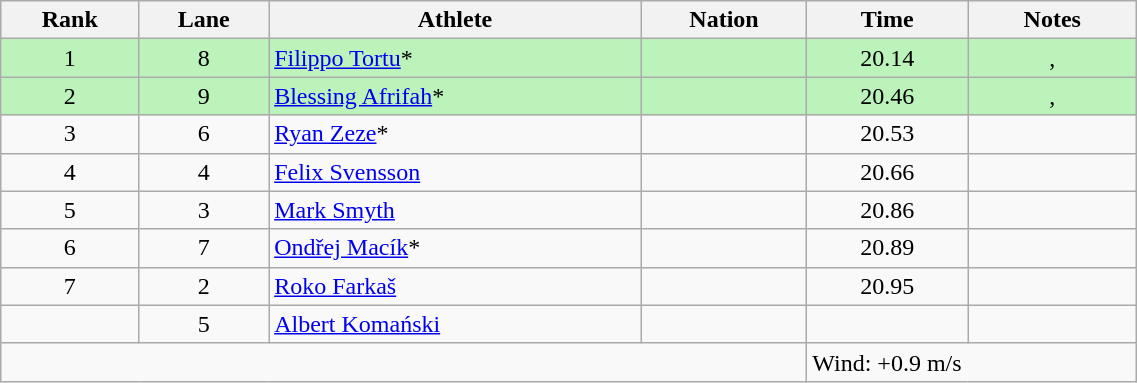<table class="wikitable sortable" style="text-align:center;width: 60%;">
<tr>
<th scope="col">Rank</th>
<th scope="col">Lane</th>
<th scope="col">Athlete</th>
<th scope="col">Nation</th>
<th scope="col">Time</th>
<th scope="col">Notes</th>
</tr>
<tr bgcolor=bbf3bb>
<td>1</td>
<td>8</td>
<td align=left><a href='#'>Filippo Tortu</a>*</td>
<td align=left></td>
<td>20.14</td>
<td>, </td>
</tr>
<tr bgcolor=bbf3bb>
<td>2</td>
<td>9</td>
<td align=left><a href='#'>Blessing Afrifah</a>*</td>
<td align=left></td>
<td>20.46</td>
<td>, </td>
</tr>
<tr>
<td>3</td>
<td>6</td>
<td align=left><a href='#'>Ryan Zeze</a>*</td>
<td align=left></td>
<td>20.53</td>
<td></td>
</tr>
<tr>
<td>4</td>
<td>4</td>
<td align=left><a href='#'>Felix Svensson</a></td>
<td align=left></td>
<td>20.66</td>
<td></td>
</tr>
<tr>
<td>5</td>
<td>3</td>
<td align=left><a href='#'>Mark Smyth</a></td>
<td align=left></td>
<td>20.86</td>
<td></td>
</tr>
<tr>
<td>6</td>
<td>7</td>
<td align=left><a href='#'>Ondřej Macík</a>*</td>
<td align=left></td>
<td>20.89</td>
<td></td>
</tr>
<tr>
<td>7</td>
<td>2</td>
<td align=left><a href='#'>Roko Farkaš</a></td>
<td align=left></td>
<td>20.95</td>
<td></td>
</tr>
<tr>
<td></td>
<td>5</td>
<td align=left><a href='#'>Albert Komański</a></td>
<td align=left></td>
<td></td>
<td></td>
</tr>
<tr class="sortbottom">
<td colspan="4"></td>
<td colspan="2" style="text-align:left;">Wind: +0.9 m/s</td>
</tr>
</table>
